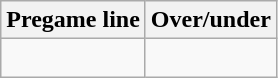<table class="wikitable">
<tr align="center">
<th style=>Pregame line</th>
<th style=>Over/under</th>
</tr>
<tr align="center">
<td> </td>
<td> </td>
</tr>
</table>
